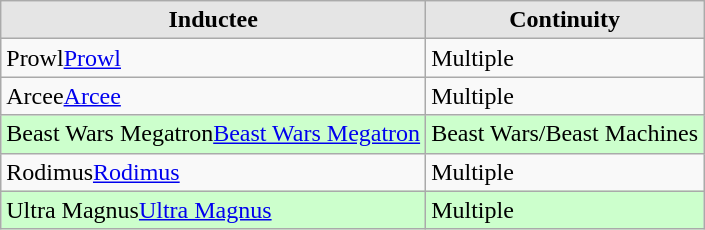<table class="wikitable sortable">
<tr>
<th style="background:#e5e5e5;">Inductee</th>
<th style="background:#e5e5e5;">Continuity</th>
</tr>
<tr>
<td><span>Prowl</span><a href='#'>Prowl</a></td>
<td>Multiple</td>
</tr>
<tr>
<td><span>Arcee</span><a href='#'>Arcee</a></td>
<td>Multiple</td>
</tr>
<tr style="background:#cfc;">
<td><span>Beast Wars Megatron</span><a href='#'>Beast Wars Megatron</a></td>
<td>Beast Wars/Beast Machines</td>
</tr>
<tr>
<td><span>Rodimus</span><a href='#'>Rodimus</a></td>
<td>Multiple</td>
</tr>
<tr style="background:#cfc;">
<td><span>Ultra Magnus</span><a href='#'>Ultra Magnus</a></td>
<td>Multiple</td>
</tr>
</table>
